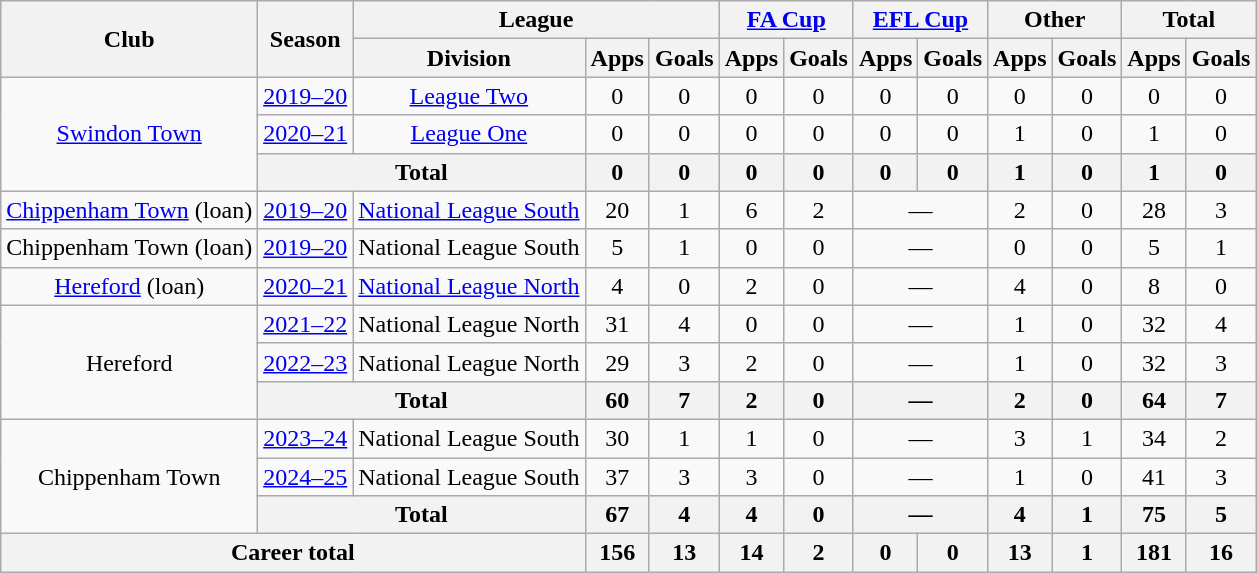<table class="wikitable" style="text-align: center">
<tr>
<th rowspan="2">Club</th>
<th rowspan="2">Season</th>
<th colspan="3">League</th>
<th colspan="2"><a href='#'>FA Cup</a></th>
<th colspan="2"><a href='#'>EFL Cup</a></th>
<th colspan="2">Other</th>
<th colspan="2">Total</th>
</tr>
<tr>
<th>Division</th>
<th>Apps</th>
<th>Goals</th>
<th>Apps</th>
<th>Goals</th>
<th>Apps</th>
<th>Goals</th>
<th>Apps</th>
<th>Goals</th>
<th>Apps</th>
<th>Goals</th>
</tr>
<tr>
<td rowspan="3"><a href='#'>Swindon Town</a></td>
<td><a href='#'>2019–20</a></td>
<td><a href='#'>League Two</a></td>
<td>0</td>
<td>0</td>
<td>0</td>
<td>0</td>
<td>0</td>
<td>0</td>
<td>0</td>
<td>0</td>
<td>0</td>
<td>0</td>
</tr>
<tr>
<td><a href='#'>2020–21</a></td>
<td><a href='#'>League One</a></td>
<td>0</td>
<td>0</td>
<td>0</td>
<td>0</td>
<td>0</td>
<td>0</td>
<td>1</td>
<td>0</td>
<td>1</td>
<td>0</td>
</tr>
<tr>
<th colspan="2">Total</th>
<th>0</th>
<th>0</th>
<th>0</th>
<th>0</th>
<th>0</th>
<th>0</th>
<th>1</th>
<th>0</th>
<th>1</th>
<th>0</th>
</tr>
<tr>
<td><a href='#'>Chippenham Town</a> (loan)</td>
<td><a href='#'>2019–20</a></td>
<td><a href='#'>National League South</a></td>
<td>20</td>
<td>1</td>
<td>6</td>
<td>2</td>
<td colspan="2">—</td>
<td>2</td>
<td>0</td>
<td>28</td>
<td>3</td>
</tr>
<tr>
<td>Chippenham Town (loan)</td>
<td><a href='#'>2019–20</a></td>
<td>National League South</td>
<td>5</td>
<td>1</td>
<td>0</td>
<td>0</td>
<td colspan="2">—</td>
<td>0</td>
<td>0</td>
<td>5</td>
<td>1</td>
</tr>
<tr>
<td><a href='#'>Hereford</a> (loan)</td>
<td><a href='#'>2020–21</a></td>
<td><a href='#'>National League North</a></td>
<td>4</td>
<td>0</td>
<td>2</td>
<td>0</td>
<td colspan="2">—</td>
<td>4</td>
<td>0</td>
<td>8</td>
<td>0</td>
</tr>
<tr>
<td rowspan="3">Hereford</td>
<td><a href='#'>2021–22</a></td>
<td>National League North</td>
<td>31</td>
<td>4</td>
<td>0</td>
<td>0</td>
<td colspan="2">—</td>
<td>1</td>
<td>0</td>
<td>32</td>
<td>4</td>
</tr>
<tr>
<td><a href='#'>2022–23</a></td>
<td>National League North</td>
<td>29</td>
<td>3</td>
<td>2</td>
<td>0</td>
<td colspan="2">—</td>
<td>1</td>
<td>0</td>
<td>32</td>
<td>3</td>
</tr>
<tr>
<th colspan="2">Total</th>
<th>60</th>
<th>7</th>
<th>2</th>
<th>0</th>
<th colspan="2">—</th>
<th>2</th>
<th>0</th>
<th>64</th>
<th>7</th>
</tr>
<tr>
<td rowspan="3">Chippenham Town</td>
<td><a href='#'>2023–24</a></td>
<td>National League South</td>
<td>30</td>
<td>1</td>
<td>1</td>
<td>0</td>
<td colspan="2">—</td>
<td>3</td>
<td>1</td>
<td>34</td>
<td>2</td>
</tr>
<tr>
<td><a href='#'>2024–25</a></td>
<td>National League South</td>
<td>37</td>
<td>3</td>
<td>3</td>
<td>0</td>
<td colspan="2">—</td>
<td>1</td>
<td>0</td>
<td>41</td>
<td>3</td>
</tr>
<tr>
<th colspan="2">Total</th>
<th>67</th>
<th>4</th>
<th>4</th>
<th>0</th>
<th colspan="2">—</th>
<th>4</th>
<th>1</th>
<th>75</th>
<th>5</th>
</tr>
<tr>
<th colspan="3">Career total</th>
<th>156</th>
<th>13</th>
<th>14</th>
<th>2</th>
<th>0</th>
<th>0</th>
<th>13</th>
<th>1</th>
<th>181</th>
<th>16</th>
</tr>
</table>
